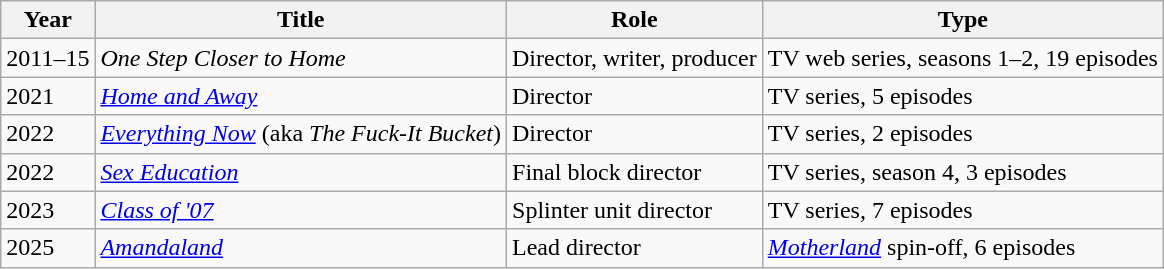<table class="wikitable">
<tr>
<th>Year</th>
<th>Title</th>
<th>Role</th>
<th>Type</th>
</tr>
<tr>
<td>2011–15</td>
<td><em>One Step Closer to Home</em></td>
<td>Director, writer, producer</td>
<td>TV web series, seasons 1–2, 19 episodes</td>
</tr>
<tr>
<td>2021</td>
<td><em><a href='#'>Home and Away</a></em></td>
<td>Director</td>
<td>TV series, 5 episodes</td>
</tr>
<tr>
<td>2022</td>
<td><em><a href='#'>Everything Now</a></em> (aka <em>The Fuck-It Bucket</em>)</td>
<td>Director</td>
<td>TV series, 2 episodes</td>
</tr>
<tr>
<td>2022</td>
<td><em><a href='#'>Sex Education</a></em></td>
<td>Final block director</td>
<td>TV series, season 4, 3 episodes</td>
</tr>
<tr>
<td>2023</td>
<td><em><a href='#'>Class of '07</a></em></td>
<td>Splinter unit director</td>
<td>TV series, 7 episodes</td>
</tr>
<tr>
<td>2025</td>
<td><em><a href='#'>Amandaland</a></em></td>
<td>Lead director</td>
<td><em><a href='#'>Motherland</a></em> spin-off, 6 episodes</td>
</tr>
</table>
